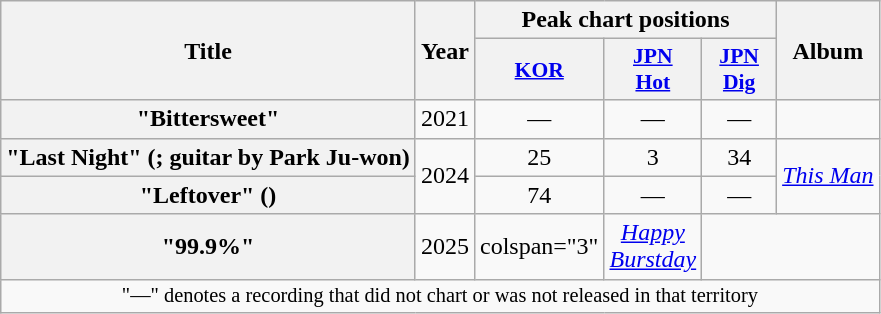<table class="wikitable plainrowheaders" style="text-align:center">
<tr>
<th scope="col" rowspan="2">Title</th>
<th scope="col" rowspan="2">Year</th>
<th colspan="3" scope="col">Peak chart positions</th>
<th scope="col" rowspan="2">Album</th>
</tr>
<tr>
<th scope="col" style="width:3em;font-size:90%"><a href='#'>KOR</a><br></th>
<th scope="col" style="font-size:90%; width:3em"><a href='#'>JPN<br>Hot</a><br></th>
<th scope="col" style="font-size:90%; width:3em"><a href='#'>JPN<br>Dig</a><br></th>
</tr>
<tr>
<th scope="row">"Bittersweet" <br></th>
<td>2021</td>
<td>—</td>
<td>—</td>
<td>—</td>
<td></td>
</tr>
<tr>
<th scope="row">"Last Night" (; guitar by Park Ju-won) <br> </th>
<td rowspan="2">2024</td>
<td>25</td>
<td>3</td>
<td>34</td>
<td rowspan="2"><em><a href='#'>This Man</a></em></td>
</tr>
<tr>
<th scope="row">"Leftover" ()</th>
<td>74</td>
<td>—</td>
<td>—</td>
</tr>
<tr>
<th scope="row">"99.9%"</th>
<td>2025</td>
<td>colspan="3" </td>
<td><em><a href='#'>Happy Burstday</a></em></td>
</tr>
<tr>
<td colspan="6" style="font-size:85%">"—" denotes a recording that did not chart or was not released in that territory</td>
</tr>
</table>
